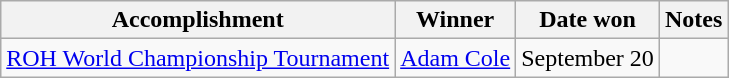<table class="wikitable">
<tr>
<th>Accomplishment</th>
<th>Winner</th>
<th>Date won</th>
<th>Notes</th>
</tr>
<tr>
<td><a href='#'>ROH World Championship Tournament</a></td>
<td><a href='#'>Adam Cole</a></td>
<td>September 20</td>
<td></td>
</tr>
</table>
